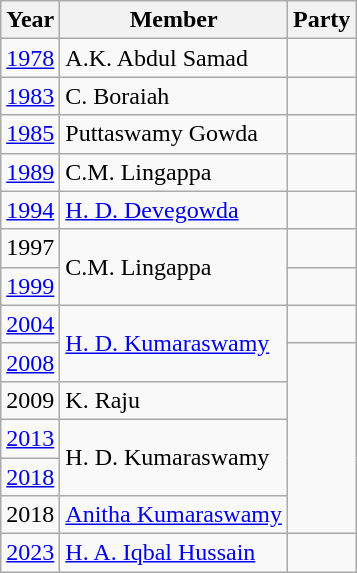<table class="wikitable sortable">
<tr>
<th>Year</th>
<th>Member</th>
<th colspan="2">Party</th>
</tr>
<tr>
<td><a href='#'>1978</a></td>
<td>A.K. Abdul Samad</td>
<td></td>
</tr>
<tr>
<td><a href='#'>1983</a></td>
<td>C. Boraiah</td>
<td></td>
</tr>
<tr>
<td><a href='#'>1985</a></td>
<td>Puttaswamy Gowda</td>
</tr>
<tr>
<td><a href='#'>1989</a></td>
<td>C.M. Lingappa</td>
<td></td>
</tr>
<tr>
<td><a href='#'>1994</a></td>
<td><a href='#'>H. D. Devegowda</a></td>
<td></td>
</tr>
<tr>
<td>1997</td>
<td rowspan=2>C.M. Lingappa</td>
<td></td>
</tr>
<tr>
<td><a href='#'>1999</a></td>
</tr>
<tr>
<td><a href='#'>2004</a></td>
<td rowspan=2><a href='#'>H. D. Kumaraswamy</a></td>
<td></td>
</tr>
<tr>
<td><a href='#'>2008</a></td>
</tr>
<tr>
<td>2009</td>
<td>K. Raju</td>
</tr>
<tr>
<td><a href='#'>2013</a></td>
<td rowspan=2>H. D. Kumaraswamy</td>
</tr>
<tr>
<td><a href='#'>2018</a></td>
</tr>
<tr>
<td>2018</td>
<td><a href='#'>Anitha Kumaraswamy</a></td>
</tr>
<tr>
<td><a href='#'>2023</a></td>
<td><a href='#'>H. A. Iqbal Hussain</a></td>
<td></td>
</tr>
</table>
